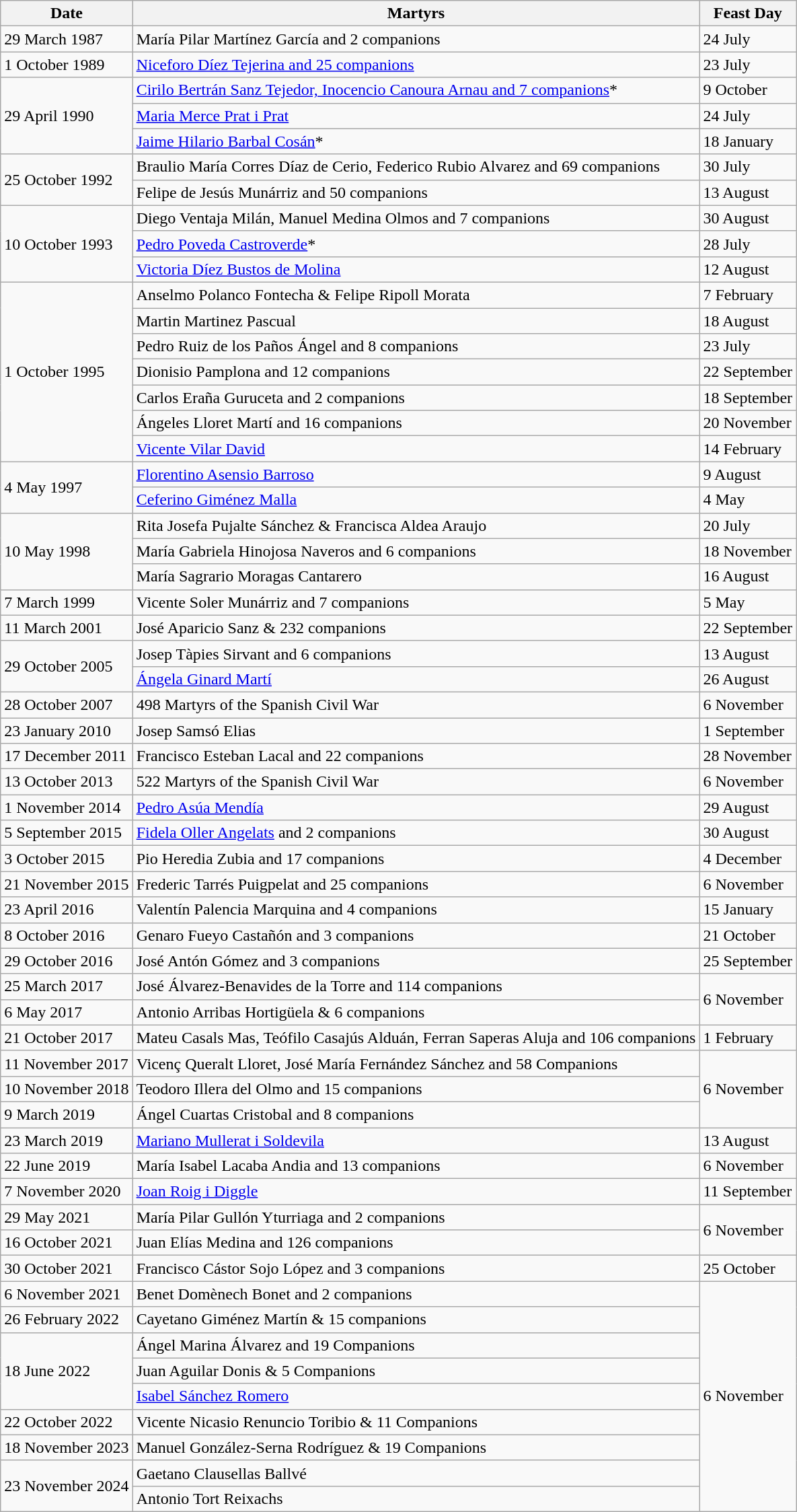<table class="wikitable">
<tr>
<th>Date</th>
<th>Martyrs</th>
<th>Feast Day</th>
</tr>
<tr>
<td>29 March 1987</td>
<td>María Pilar Martínez García and 2 companions</td>
<td>24 July</td>
</tr>
<tr>
<td>1 October 1989</td>
<td><a href='#'>Niceforo Díez Tejerina and 25 companions</a></td>
<td>23 July</td>
</tr>
<tr>
<td rowspan="3">29 April 1990</td>
<td><a href='#'>Cirilo Bertrán Sanz Tejedor, Inocencio Canoura Arnau and 7 companions</a>*</td>
<td>9 October</td>
</tr>
<tr>
<td><a href='#'>Maria Merce Prat i Prat</a></td>
<td>24 July</td>
</tr>
<tr>
<td><a href='#'>Jaime Hilario Barbal Cosán</a>*</td>
<td>18 January</td>
</tr>
<tr>
<td rowspan="2">25 October 1992</td>
<td>Braulio María Corres Díaz de Cerio, Federico Rubio Alvarez and 69 companions</td>
<td>30 July</td>
</tr>
<tr>
<td>Felipe de Jesús Munárriz and 50 companions</td>
<td>13 August</td>
</tr>
<tr>
<td rowspan="3">10 October 1993</td>
<td>Diego Ventaja Milán, Manuel Medina Olmos and 7 companions</td>
<td>30 August</td>
</tr>
<tr>
<td><a href='#'>Pedro Poveda Castroverde</a>*</td>
<td>28 July</td>
</tr>
<tr>
<td><a href='#'>Victoria Díez Bustos de Molina</a></td>
<td>12 August</td>
</tr>
<tr>
<td rowspan="7">1 October 1995</td>
<td>Anselmo Polanco Fontecha & Felipe Ripoll Morata</td>
<td>7 February</td>
</tr>
<tr>
<td>Martin Martinez Pascual</td>
<td>18 August</td>
</tr>
<tr>
<td>Pedro Ruiz de los Paños Ángel and 8 companions</td>
<td>23 July</td>
</tr>
<tr>
<td>Dionisio Pamplona and 12 companions</td>
<td>22 September</td>
</tr>
<tr>
<td>Carlos Eraña Guruceta and 2 companions</td>
<td>18 September</td>
</tr>
<tr>
<td>Ángeles Lloret Martí and 16 companions</td>
<td>20 November</td>
</tr>
<tr>
<td><a href='#'>Vicente Vilar David</a></td>
<td>14 February</td>
</tr>
<tr>
<td rowspan="2">4 May 1997</td>
<td><a href='#'>Florentino Asensio Barroso</a></td>
<td>9 August</td>
</tr>
<tr>
<td><a href='#'>Ceferino Giménez Malla</a></td>
<td>4 May</td>
</tr>
<tr>
<td rowspan="3">10 May 1998</td>
<td>Rita Josefa Pujalte Sánchez & Francisca Aldea Araujo</td>
<td>20 July</td>
</tr>
<tr>
<td>María Gabriela Hinojosa Naveros and 6 companions</td>
<td>18 November</td>
</tr>
<tr>
<td>María Sagrario Moragas Cantarero</td>
<td>16 August</td>
</tr>
<tr>
<td>7 March 1999</td>
<td>Vicente Soler Munárriz and 7 companions</td>
<td>5 May</td>
</tr>
<tr>
<td>11 March 2001</td>
<td>José Aparicio Sanz &  232 companions</td>
<td>22 September</td>
</tr>
<tr>
<td rowspan="2">29 October 2005</td>
<td>Josep Tàpies  Sirvant and 6 companions</td>
<td>13 August</td>
</tr>
<tr>
<td><a href='#'>Ángela Ginard Martí</a></td>
<td>26 August</td>
</tr>
<tr>
<td>28 October 2007</td>
<td>498 Martyrs of the Spanish Civil War</td>
<td>6 November</td>
</tr>
<tr>
<td>23 January 2010</td>
<td>Josep Samsó Elias</td>
<td>1 September</td>
</tr>
<tr>
<td>17 December 2011</td>
<td>Francisco Esteban Lacal and 22 companions</td>
<td>28 November</td>
</tr>
<tr>
<td>13 October 2013</td>
<td>522 Martyrs of the Spanish Civil War</td>
<td>6 November</td>
</tr>
<tr>
<td>1 November 2014</td>
<td><a href='#'>Pedro Asúa Mendía</a></td>
<td>29 August</td>
</tr>
<tr>
<td>5 September 2015</td>
<td><a href='#'>Fidela Oller Angelats</a> and 2 companions</td>
<td>30 August</td>
</tr>
<tr>
<td>3 October 2015</td>
<td>Pio Heredia Zubia and 17 companions</td>
<td>4 December</td>
</tr>
<tr>
<td>21 November 2015</td>
<td>Frederic Tarrés Puigpelat and 25 companions</td>
<td>6 November</td>
</tr>
<tr>
<td>23 April 2016</td>
<td>Valentín Palencia Marquina and 4 companions</td>
<td>15 January</td>
</tr>
<tr>
<td>8 October 2016</td>
<td>Genaro Fueyo Castañón and 3 companions</td>
<td>21 October</td>
</tr>
<tr>
<td>29 October 2016</td>
<td>José Antón Gómez and 3 companions</td>
<td>25 September</td>
</tr>
<tr>
<td>25 March 2017</td>
<td>José Álvarez-Benavides de la Torre and 114 companions</td>
<td rowspan="2">6 November</td>
</tr>
<tr>
<td>6 May 2017</td>
<td>Antonio Arribas Hortigüela & 6 companions</td>
</tr>
<tr>
<td>21 October 2017</td>
<td>Mateu Casals Mas, Teófilo Casajús Alduán, Ferran Saperas Aluja and 106 companions</td>
<td>1 February</td>
</tr>
<tr>
<td>11 November 2017</td>
<td>Vicenç Queralt Lloret, José María Fernández Sánchez and 58 Companions</td>
<td rowspan="3">6 November</td>
</tr>
<tr>
<td>10 November 2018</td>
<td>Teodoro Illera del Olmo and 15 companions</td>
</tr>
<tr>
<td>9 March 2019</td>
<td>Ángel Cuartas Cristobal and 8 companions</td>
</tr>
<tr>
<td>23 March 2019</td>
<td><a href='#'>Mariano Mullerat i Soldevila</a></td>
<td>13 August</td>
</tr>
<tr>
<td>22 June 2019</td>
<td>María Isabel Lacaba Andia and 13 companions</td>
<td>6 November</td>
</tr>
<tr>
<td>7 November 2020</td>
<td><a href='#'>Joan Roig i Diggle</a></td>
<td>11 September</td>
</tr>
<tr>
<td>29 May 2021</td>
<td>María Pilar Gullón Yturriaga and 2 companions</td>
<td rowspan="2">6 November</td>
</tr>
<tr>
<td>16 October 2021</td>
<td>Juan Elías Medina and 126 companions</td>
</tr>
<tr>
<td>30 October 2021</td>
<td>Francisco Cástor Sojo López and 3 companions</td>
<td>25 October</td>
</tr>
<tr>
<td>6 November 2021</td>
<td>Benet Domènech Bonet and 2 companions</td>
<td rowspan="10">6 November</td>
</tr>
<tr>
<td>26 February 2022</td>
<td>Cayetano Giménez Martín & 15 companions</td>
</tr>
<tr>
<td rowspan="3">18 June 2022</td>
<td>Ángel Marina Álvarez and 19 Companions</td>
</tr>
<tr>
<td>Juan Aguilar Donis & 5 Companions</td>
</tr>
<tr>
<td><a href='#'>Isabel Sánchez Romero</a></td>
</tr>
<tr>
<td>22 October 2022</td>
<td>Vicente Nicasio Renuncio Toribio & 11 Companions</td>
</tr>
<tr>
<td>18 November 2023</td>
<td>Manuel González-Serna Rodríguez & 19 Companions</td>
</tr>
<tr>
<td rowspan="2">23 November 2024</td>
<td>Gaetano Clausellas Ballvé</td>
</tr>
<tr>
<td>Antonio Tort Reixachs</td>
</tr>
</table>
